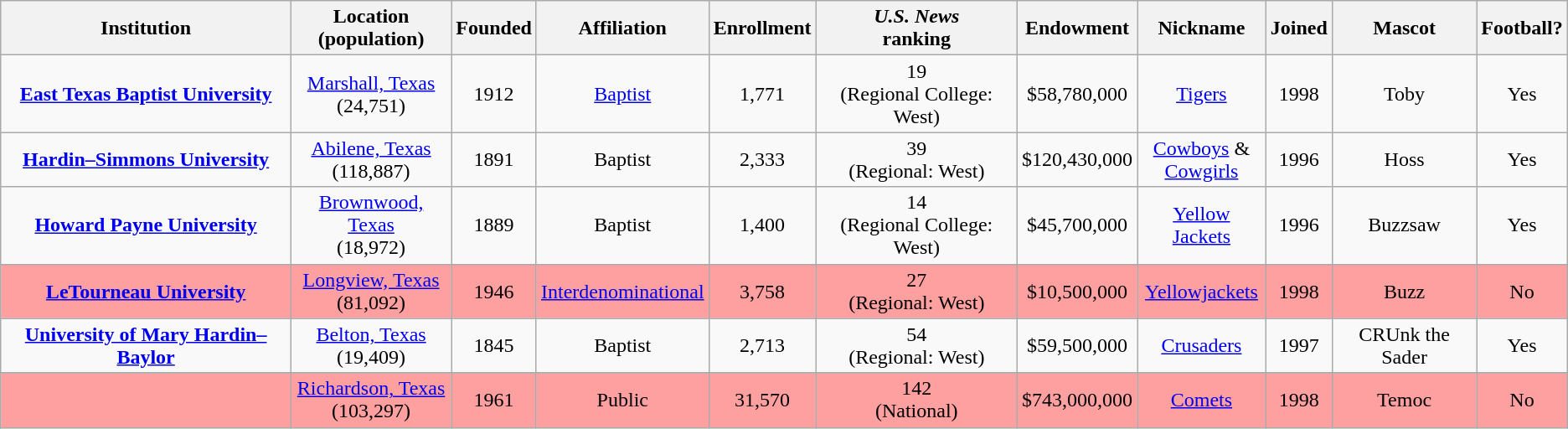<table class="wikitable sortable" style="text-align:center;">
<tr>
<th>Institution</th>
<th>Location<br>(population)</th>
<th>Founded</th>
<th>Affiliation</th>
<th>Enrollment</th>
<th><em>U.S. News</em><br>ranking </th>
<th>Endowment </th>
<th>Nickname</th>
<th>Joined</th>
<th>Mascot</th>
<th>Football?</th>
</tr>
<tr>
<td><strong><a href='#'>East Texas Baptist University</a></strong></td>
<td><a href='#'>Marshall, Texas</a><br>(24,751)</td>
<td>1912</td>
<td><a href='#'>Baptist</a></td>
<td>1,771</td>
<td>19<br>(Regional College: West)</td>
<td>$58,780,000</td>
<td><a href='#'>Tigers</a></td>
<td>1998</td>
<td>Toby</td>
<td>Yes</td>
</tr>
<tr>
<td><strong><a href='#'>Hardin–Simmons University</a></strong></td>
<td><a href='#'>Abilene, Texas</a><br>(118,887)</td>
<td>1891</td>
<td>Baptist</td>
<td>2,333</td>
<td>39<br>(Regional: West)</td>
<td>$120,430,000</td>
<td><a href='#'>Cowboys</a> &<br><a href='#'>Cowgirls</a></td>
<td>1996</td>
<td>Hoss</td>
<td>Yes</td>
</tr>
<tr>
<td><strong><a href='#'>Howard Payne University</a></strong></td>
<td><a href='#'>Brownwood, Texas</a><br>(18,972)</td>
<td>1889</td>
<td>Baptist</td>
<td>1,400</td>
<td>14<br>(Regional College: West)</td>
<td>$45,700,000</td>
<td><a href='#'>Yellow Jackets</a></td>
<td>1996</td>
<td>Buzzsaw</td>
<td>Yes</td>
</tr>
<tr bgcolor=#ffa0a0>
<td><strong><a href='#'>LeTourneau University</a></strong></td>
<td><a href='#'>Longview, Texas</a><br>(81,092)</td>
<td>1946</td>
<td><a href='#'>Interdenominational</a></td>
<td>3,758</td>
<td>27<br>(Regional: West)</td>
<td>$10,500,000</td>
<td><a href='#'>Yellowjackets</a></td>
<td>1998</td>
<td>Buzz</td>
<td>No</td>
</tr>
<tr>
<td><strong><a href='#'>University of Mary Hardin–Baylor</a></strong></td>
<td><a href='#'>Belton, Texas</a><br>(19,409)</td>
<td>1845</td>
<td>Baptist</td>
<td>2,713</td>
<td>54<br>(Regional: West)</td>
<td>$59,500,000</td>
<td><a href='#'>Crusaders</a></td>
<td>1997</td>
<td>CRUnk the Sader</td>
<td>Yes</td>
</tr>
<tr>
</tr>
<tr bgcolor=#ffa0a0>
<td></td>
<td><a href='#'>Richardson, Texas</a><br>(103,297)</td>
<td>1961</td>
<td>Public</td>
<td>31,570</td>
<td>142<br>(National)</td>
<td>$743,000,000</td>
<td><a href='#'>Comets</a></td>
<td>1998</td>
<td>Temoc</td>
<td>No</td>
</tr>
</table>
